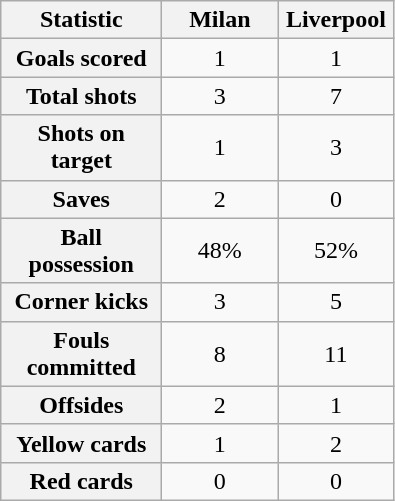<table class="wikitable plainrowheaders" style="text-align:center">
<tr>
<th scope="col" style="width:100px">Statistic</th>
<th scope="col" style="width:70px">Milan</th>
<th scope="col" style="width:70px">Liverpool</th>
</tr>
<tr>
<th scope=row>Goals scored</th>
<td>1</td>
<td>1</td>
</tr>
<tr>
<th scope=row>Total shots</th>
<td>3</td>
<td>7</td>
</tr>
<tr>
<th scope=row>Shots on target</th>
<td>1</td>
<td>3</td>
</tr>
<tr>
<th scope=row>Saves</th>
<td>2</td>
<td>0</td>
</tr>
<tr>
<th scope=row>Ball possession</th>
<td>48%</td>
<td>52%</td>
</tr>
<tr>
<th scope=row>Corner kicks</th>
<td>3</td>
<td>5</td>
</tr>
<tr>
<th scope=row>Fouls committed</th>
<td>8</td>
<td>11</td>
</tr>
<tr>
<th scope=row>Offsides</th>
<td>2</td>
<td>1</td>
</tr>
<tr>
<th scope=row>Yellow cards</th>
<td>1</td>
<td>2</td>
</tr>
<tr>
<th scope=row>Red cards</th>
<td>0</td>
<td>0</td>
</tr>
</table>
